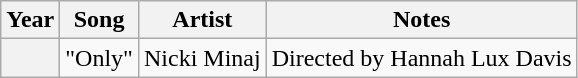<table class="wikitable plainrowheaders sortable">
<tr>
<th scope="col">Year</th>
<th scope="col">Song</th>
<th scope="col">Artist</th>
<th scope="col" class="unsortable">Notes</th>
</tr>
<tr>
<th scope="row"></th>
<td>"Only"</td>
<td>Nicki Minaj</td>
<td>Directed by Hannah Lux Davis</td>
</tr>
</table>
